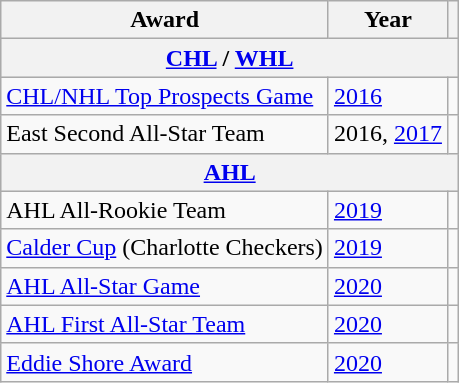<table class="wikitable">
<tr>
<th>Award</th>
<th>Year</th>
<th></th>
</tr>
<tr ALIGN="center" bgcolor="#e0e0e0">
<th colspan="3"><a href='#'>CHL</a> / <a href='#'>WHL</a></th>
</tr>
<tr>
<td><a href='#'>CHL/NHL Top Prospects Game</a></td>
<td><a href='#'>2016</a></td>
<td></td>
</tr>
<tr>
<td>East Second All-Star Team</td>
<td>2016, <a href='#'>2017</a></td>
<td></td>
</tr>
<tr ALIGN="center" bgcolor="#e0e0e0">
<th colspan="3"><a href='#'>AHL</a></th>
</tr>
<tr>
<td>AHL All-Rookie Team</td>
<td><a href='#'>2019</a></td>
<td></td>
</tr>
<tr>
<td><a href='#'>Calder Cup</a> (Charlotte Checkers)</td>
<td><a href='#'>2019</a></td>
<td></td>
</tr>
<tr>
<td><a href='#'>AHL All-Star Game</a></td>
<td><a href='#'>2020</a></td>
<td></td>
</tr>
<tr>
<td><a href='#'>AHL First All-Star Team</a></td>
<td><a href='#'>2020</a></td>
<td></td>
</tr>
<tr>
<td><a href='#'>Eddie Shore Award</a></td>
<td><a href='#'>2020</a></td>
<td></td>
</tr>
</table>
